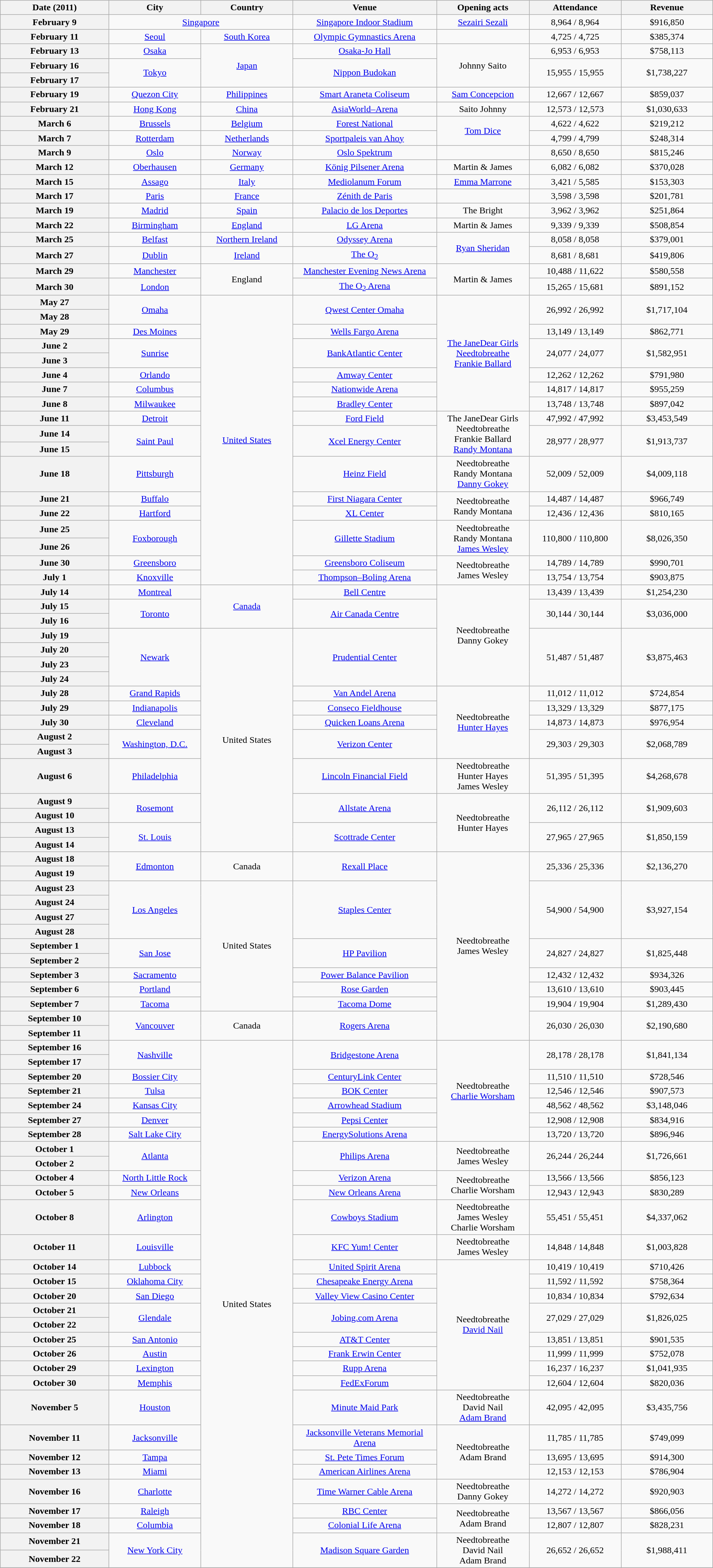<table class="wikitable plainrowheaders" style="text-align:center;">
<tr>
<th scope="col" style="width:12em;">Date (2011)</th>
<th scope="col" style="width:10em;">City</th>
<th scope="col" style="width:10em;">Country</th>
<th scope="col" style="width:16em;">Venue</th>
<th scope="col" style="width:10em;">Opening acts</th>
<th scope="col" style="width:10em;">Attendance</th>
<th scope="col" style="width:10em;">Revenue</th>
</tr>
<tr>
<th scope="row" style="text-align:center;">February 9</th>
<td colspan="2"><a href='#'>Singapore</a></td>
<td><a href='#'>Singapore Indoor Stadium</a></td>
<td><a href='#'>Sezairi Sezali</a></td>
<td>8,964 / 8,964</td>
<td>$916,850</td>
</tr>
<tr>
<th scope="row" style="text-align:center;">February 11</th>
<td><a href='#'>Seoul</a></td>
<td><a href='#'>South Korea</a></td>
<td><a href='#'>Olympic Gymnastics Arena</a></td>
<td></td>
<td>4,725 / 4,725</td>
<td>$385,374</td>
</tr>
<tr>
<th scope="row" style="text-align:center;">February 13</th>
<td><a href='#'>Osaka</a></td>
<td rowspan="3"><a href='#'>Japan</a></td>
<td><a href='#'>Osaka-Jo Hall</a></td>
<td rowspan="3">Johnny Saito </td>
<td>6,953 / 6,953</td>
<td>$758,113</td>
</tr>
<tr>
<th scope="row" style="text-align:center;">February 16</th>
<td rowspan="2"><a href='#'>Tokyo</a></td>
<td rowspan="2"><a href='#'>Nippon Budokan</a></td>
<td rowspan="2">15,955 / 15,955</td>
<td rowspan="2">$1,738,227</td>
</tr>
<tr>
<th scope="row" style="text-align:center;">February 17</th>
</tr>
<tr>
<th scope="row" style="text-align:center;">February 19</th>
<td><a href='#'>Quezon City</a></td>
<td><a href='#'>Philippines</a></td>
<td><a href='#'>Smart Araneta Coliseum</a></td>
<td><a href='#'>Sam Concepcion</a></td>
<td>12,667 / 12,667</td>
<td>$859,037</td>
</tr>
<tr>
<th scope="row" style="text-align:center;">February 21</th>
<td><a href='#'>Hong Kong</a></td>
<td><a href='#'>China</a></td>
<td><a href='#'>AsiaWorld–Arena</a></td>
<td>Saito Johnny</td>
<td>12,573 / 12,573</td>
<td>$1,030,633</td>
</tr>
<tr>
<th scope="row" style="text-align:center;">March 6</th>
<td><a href='#'>Brussels</a></td>
<td><a href='#'>Belgium</a></td>
<td><a href='#'>Forest National</a></td>
<td rowspan="2"><a href='#'>Tom Dice</a></td>
<td>4,622 / 4,622</td>
<td>$219,212</td>
</tr>
<tr>
<th scope="row" style="text-align:center;">March 7</th>
<td><a href='#'>Rotterdam</a></td>
<td><a href='#'>Netherlands</a></td>
<td><a href='#'>Sportpaleis van Ahoy</a></td>
<td>4,799 / 4,799</td>
<td>$248,314</td>
</tr>
<tr>
<th scope="row" style="text-align:center;">March 9</th>
<td><a href='#'>Oslo</a></td>
<td><a href='#'>Norway</a></td>
<td><a href='#'>Oslo Spektrum</a></td>
<td></td>
<td>8,650 / 8,650</td>
<td>$815,246</td>
</tr>
<tr>
<th scope="row" style="text-align:center;">March 12</th>
<td><a href='#'>Oberhausen</a></td>
<td><a href='#'>Germany</a></td>
<td><a href='#'>König Pilsener Arena</a></td>
<td>Martin & James</td>
<td>6,082 / 6,082</td>
<td>$370,028</td>
</tr>
<tr>
<th scope="row" style="text-align:center;">March 15</th>
<td><a href='#'>Assago</a></td>
<td><a href='#'>Italy</a></td>
<td><a href='#'>Mediolanum Forum</a></td>
<td><a href='#'>Emma Marrone</a></td>
<td>3,421 / 5,585</td>
<td>$153,303</td>
</tr>
<tr>
<th scope="row" style="text-align:center;">March 17</th>
<td><a href='#'>Paris</a></td>
<td><a href='#'>France</a></td>
<td><a href='#'>Zénith de Paris</a></td>
<td></td>
<td>3,598 / 3,598</td>
<td>$201,781</td>
</tr>
<tr>
<th scope="row" style="text-align:center;">March 19</th>
<td><a href='#'>Madrid</a></td>
<td><a href='#'>Spain</a></td>
<td><a href='#'>Palacio de los Deportes</a></td>
<td>The Bright</td>
<td>3,962 / 3,962</td>
<td>$251,864</td>
</tr>
<tr>
<th scope="row" style="text-align:center;">March 22</th>
<td><a href='#'>Birmingham</a></td>
<td><a href='#'>England</a></td>
<td><a href='#'>LG Arena</a></td>
<td>Martin & James</td>
<td>9,339 / 9,339</td>
<td>$508,854</td>
</tr>
<tr>
<th scope="row" style="text-align:center;">March 25</th>
<td><a href='#'>Belfast</a></td>
<td><a href='#'>Northern Ireland</a></td>
<td><a href='#'>Odyssey Arena</a></td>
<td rowspan="2"><a href='#'>Ryan Sheridan</a></td>
<td>8,058 / 8,058</td>
<td>$379,001</td>
</tr>
<tr>
<th scope="row" style="text-align:center;">March 27</th>
<td><a href='#'>Dublin</a></td>
<td><a href='#'>Ireland</a></td>
<td><a href='#'>The O<sub>2</sub></a></td>
<td>8,681 / 8,681</td>
<td>$419,806</td>
</tr>
<tr>
<th scope="row" style="text-align:center;">March 29</th>
<td><a href='#'>Manchester</a></td>
<td rowspan="2">England</td>
<td><a href='#'>Manchester Evening News Arena</a></td>
<td rowspan="2">Martin & James</td>
<td>10,488 / 11,622</td>
<td>$580,558</td>
</tr>
<tr>
<th scope="row" style="text-align:center;">March 30</th>
<td><a href='#'>London</a></td>
<td><a href='#'>The O<sub>2</sub> Arena</a></td>
<td>15,265 / 15,681</td>
<td>$891,152</td>
</tr>
<tr>
<th scope="row" style="text-align:center;">May 27</th>
<td rowspan="2"><a href='#'>Omaha</a></td>
<td rowspan="18"><a href='#'>United States</a></td>
<td rowspan="2"><a href='#'>Qwest Center Omaha</a></td>
<td rowspan="8"><a href='#'>The JaneDear Girls</a><br><a href='#'>Needtobreathe</a><br><a href='#'>Frankie Ballard</a></td>
<td rowspan="2">26,992 / 26,992</td>
<td rowspan="2">$1,717,104</td>
</tr>
<tr>
<th scope="row" style="text-align:center;">May 28</th>
</tr>
<tr>
<th scope="row" style="text-align:center;">May 29</th>
<td><a href='#'>Des Moines</a></td>
<td><a href='#'>Wells Fargo Arena</a></td>
<td>13,149 / 13,149</td>
<td>$862,771</td>
</tr>
<tr>
<th scope="row" style="text-align:center;">June 2</th>
<td rowspan="2"><a href='#'>Sunrise</a></td>
<td rowspan="2"><a href='#'>BankAtlantic Center</a></td>
<td rowspan="2">24,077 / 24,077</td>
<td rowspan="2">$1,582,951</td>
</tr>
<tr>
<th scope="row" style="text-align:center;">June 3</th>
</tr>
<tr>
<th scope="row" style="text-align:center;">June 4</th>
<td><a href='#'>Orlando</a></td>
<td><a href='#'>Amway Center</a></td>
<td>12,262 / 12,262</td>
<td>$791,980</td>
</tr>
<tr>
<th scope="row" style="text-align:center;">June 7</th>
<td><a href='#'>Columbus</a></td>
<td><a href='#'>Nationwide Arena</a></td>
<td>14,817 / 14,817</td>
<td>$955,259</td>
</tr>
<tr>
<th scope="row" style="text-align:center;">June 8</th>
<td><a href='#'>Milwaukee</a></td>
<td><a href='#'>Bradley Center</a></td>
<td>13,748 / 13,748</td>
<td>$897,042</td>
</tr>
<tr>
<th scope="row" style="text-align:center;">June 11</th>
<td><a href='#'>Detroit</a></td>
<td><a href='#'>Ford Field</a></td>
<td rowspan="3">The JaneDear Girls<br>Needtobreathe<br>Frankie Ballard<br><a href='#'>Randy Montana</a></td>
<td>47,992 / 47,992</td>
<td>$3,453,549</td>
</tr>
<tr>
<th scope="row" style="text-align:center;">June 14</th>
<td rowspan="2"><a href='#'>Saint Paul</a></td>
<td rowspan="2"><a href='#'>Xcel Energy Center</a></td>
<td rowspan="2">28,977 / 28,977</td>
<td rowspan="2">$1,913,737</td>
</tr>
<tr>
<th scope="row" style="text-align:center;">June 15</th>
</tr>
<tr>
<th scope="row" style="text-align:center;">June 18</th>
<td><a href='#'>Pittsburgh</a></td>
<td><a href='#'>Heinz Field</a></td>
<td>Needtobreathe<br>Randy Montana<br><a href='#'>Danny Gokey</a></td>
<td>52,009 / 52,009</td>
<td>$4,009,118</td>
</tr>
<tr>
<th scope="row" style="text-align:center;">June 21</th>
<td><a href='#'>Buffalo</a></td>
<td><a href='#'>First Niagara Center</a></td>
<td rowspan="2">Needtobreathe<br>Randy Montana</td>
<td>14,487 / 14,487</td>
<td>$966,749</td>
</tr>
<tr>
<th scope="row" style="text-align:center;">June 22</th>
<td><a href='#'>Hartford</a></td>
<td><a href='#'>XL Center</a></td>
<td>12,436 / 12,436</td>
<td>$810,165</td>
</tr>
<tr>
<th scope="row" style="text-align:center;">June 25</th>
<td rowspan="2"><a href='#'>Foxborough</a></td>
<td rowspan="2"><a href='#'>Gillette Stadium</a></td>
<td rowspan="2">Needtobreathe<br> Randy Montana<br> <a href='#'>James Wesley</a></td>
<td rowspan="2">110,800 / 110,800</td>
<td rowspan="2">$8,026,350</td>
</tr>
<tr>
<th scope="row" style="text-align:center;">June 26</th>
</tr>
<tr>
<th scope="row" style="text-align:center;">June 30</th>
<td><a href='#'>Greensboro</a></td>
<td><a href='#'>Greensboro Coliseum</a></td>
<td rowspan="2">Needtobreathe<br> James Wesley</td>
<td>14,789 / 14,789</td>
<td>$990,701</td>
</tr>
<tr>
<th scope="row" style="text-align:center;">July 1</th>
<td><a href='#'>Knoxville</a></td>
<td><a href='#'>Thompson–Boling Arena</a></td>
<td>13,754 / 13,754</td>
<td>$903,875</td>
</tr>
<tr>
<th scope="row" style="text-align:center;">July 14</th>
<td><a href='#'>Montreal</a></td>
<td rowspan="3"><a href='#'>Canada</a></td>
<td><a href='#'>Bell Centre</a></td>
<td rowspan="7">Needtobreathe<br>Danny Gokey</td>
<td>13,439 / 13,439</td>
<td>$1,254,230</td>
</tr>
<tr>
<th scope="row" style="text-align:center;">July 15</th>
<td rowspan="2"><a href='#'>Toronto</a></td>
<td rowspan="2"><a href='#'>Air Canada Centre</a></td>
<td rowspan="2">30,144 / 30,144</td>
<td rowspan="2">$3,036,000</td>
</tr>
<tr>
<th scope="row" style="text-align:center;">July 16</th>
</tr>
<tr>
<th scope="row" style="text-align:center;">July 19</th>
<td rowspan="4"><a href='#'>Newark</a></td>
<td rowspan="14">United States</td>
<td rowspan="4"><a href='#'>Prudential Center</a></td>
<td rowspan="4">51,487 / 51,487</td>
<td rowspan="4">$3,875,463</td>
</tr>
<tr>
<th scope="row" style="text-align:center;">July 20</th>
</tr>
<tr>
<th scope="row" style="text-align:center;">July 23</th>
</tr>
<tr>
<th scope="row" style="text-align:center;">July 24</th>
</tr>
<tr>
<th scope="row" style="text-align:center;">July 28</th>
<td><a href='#'>Grand Rapids</a></td>
<td><a href='#'>Van Andel Arena</a></td>
<td rowspan="5">Needtobreathe<br><a href='#'>Hunter Hayes</a></td>
<td>11,012 / 11,012</td>
<td>$724,854</td>
</tr>
<tr>
<th scope="row" style="text-align:center;">July 29</th>
<td><a href='#'>Indianapolis</a></td>
<td><a href='#'>Conseco Fieldhouse</a></td>
<td>13,329 / 13,329</td>
<td>$877,175</td>
</tr>
<tr>
<th scope="row" style="text-align:center;">July 30</th>
<td><a href='#'>Cleveland</a></td>
<td><a href='#'>Quicken Loans Arena</a></td>
<td>14,873 / 14,873</td>
<td>$976,954</td>
</tr>
<tr>
<th scope="row" style="text-align:center;">August 2</th>
<td rowspan="2"><a href='#'>Washington, D.C.</a></td>
<td rowspan="2"><a href='#'>Verizon Center</a></td>
<td rowspan="2">29,303 / 29,303</td>
<td rowspan="2">$2,068,789</td>
</tr>
<tr>
<th scope="row" style="text-align:center;">August 3</th>
</tr>
<tr>
<th scope="row" style="text-align:center;">August 6</th>
<td><a href='#'>Philadelphia</a></td>
<td><a href='#'>Lincoln Financial Field</a></td>
<td>Needtobreathe<br>Hunter Hayes<br> James Wesley</td>
<td>51,395 / 51,395</td>
<td>$4,268,678</td>
</tr>
<tr>
<th scope="row" style="text-align:center;">August 9</th>
<td rowspan="2"><a href='#'>Rosemont</a></td>
<td rowspan="2"><a href='#'>Allstate Arena</a></td>
<td rowspan="4">Needtobreathe<br>Hunter Hayes</td>
<td rowspan="2">26,112 / 26,112</td>
<td rowspan="2">$1,909,603</td>
</tr>
<tr>
<th scope="row" style="text-align:center;">August 10</th>
</tr>
<tr>
<th scope="row" style="text-align:center;">August 13</th>
<td rowspan="2"><a href='#'>St. Louis</a></td>
<td rowspan="2"><a href='#'>Scottrade Center</a></td>
<td rowspan="2">27,965 / 27,965</td>
<td rowspan="2">$1,850,159</td>
</tr>
<tr>
<th scope="row" style="text-align:center;">August 14</th>
</tr>
<tr>
<th scope="row" style="text-align:center;">August 18</th>
<td rowspan="2"><a href='#'>Edmonton</a></td>
<td rowspan="2">Canada</td>
<td rowspan="2"><a href='#'>Rexall Place</a></td>
<td rowspan="13">Needtobreathe<br> James Wesley</td>
<td rowspan="2">25,336 / 25,336</td>
<td rowspan="2">$2,136,270</td>
</tr>
<tr>
<th scope="row" style="text-align:center;">August 19</th>
</tr>
<tr>
<th scope="row" style="text-align:center;">August 23</th>
<td rowspan="4"><a href='#'>Los Angeles</a></td>
<td rowspan="9">United States</td>
<td rowspan="4"><a href='#'>Staples Center</a></td>
<td rowspan="4">54,900 / 54,900</td>
<td rowspan="4">$3,927,154</td>
</tr>
<tr>
<th scope="row" style="text-align:center;">August 24</th>
</tr>
<tr>
<th scope="row" style="text-align:center;">August 27</th>
</tr>
<tr>
<th scope="row" style="text-align:center;">August 28</th>
</tr>
<tr>
<th scope="row" style="text-align:center;">September 1</th>
<td rowspan="2"><a href='#'>San Jose</a></td>
<td rowspan="2"><a href='#'>HP Pavilion</a></td>
<td rowspan="2">24,827 / 24,827</td>
<td rowspan="2">$1,825,448</td>
</tr>
<tr>
<th scope="row" style="text-align:center;">September 2</th>
</tr>
<tr>
<th scope="row" style="text-align:center;">September 3</th>
<td><a href='#'>Sacramento</a></td>
<td><a href='#'>Power Balance Pavilion</a></td>
<td>12,432 / 12,432</td>
<td>$934,326</td>
</tr>
<tr>
<th scope="row" style="text-align:center;">September 6</th>
<td><a href='#'>Portland</a></td>
<td><a href='#'>Rose Garden</a></td>
<td>13,610 / 13,610</td>
<td>$903,445</td>
</tr>
<tr>
<th scope="row" style="text-align:center;">September 7</th>
<td><a href='#'>Tacoma</a></td>
<td><a href='#'>Tacoma Dome</a></td>
<td>19,904 / 19,904</td>
<td>$1,289,430</td>
</tr>
<tr>
<th scope="row" style="text-align:center;">September 10</th>
<td rowspan="2"><a href='#'>Vancouver</a></td>
<td rowspan="2">Canada</td>
<td rowspan="2"><a href='#'>Rogers Arena</a></td>
<td rowspan="2">26,030 / 26,030</td>
<td rowspan="2">$2,190,680</td>
</tr>
<tr>
<th scope="row" style="text-align:center;">September 11</th>
</tr>
<tr>
<th scope="row" style="text-align:center;">September 16</th>
<td rowspan="2"><a href='#'>Nashville</a></td>
<td rowspan="31">United States</td>
<td rowspan="2"><a href='#'>Bridgestone Arena</a></td>
<td rowspan="7">Needtobreathe<br> <a href='#'>Charlie Worsham</a></td>
<td rowspan="2">28,178 / 28,178</td>
<td rowspan="2">$1,841,134</td>
</tr>
<tr>
<th scope="row" style="text-align:center;">September 17</th>
</tr>
<tr>
<th scope="row" style="text-align:center;">September 20</th>
<td><a href='#'>Bossier City</a></td>
<td><a href='#'>CenturyLink Center</a></td>
<td>11,510 / 11,510</td>
<td>$728,546</td>
</tr>
<tr>
<th scope="row" style="text-align:center;">September 21</th>
<td><a href='#'>Tulsa</a></td>
<td><a href='#'>BOK Center</a></td>
<td>12,546 / 12,546</td>
<td>$907,573</td>
</tr>
<tr>
<th scope="row" style="text-align:center;">September 24</th>
<td><a href='#'>Kansas City</a></td>
<td><a href='#'>Arrowhead Stadium</a></td>
<td>48,562 / 48,562</td>
<td>$3,148,046</td>
</tr>
<tr>
<th scope="row" style="text-align:center;">September 27</th>
<td><a href='#'>Denver</a></td>
<td><a href='#'>Pepsi Center</a></td>
<td>12,908 / 12,908</td>
<td>$834,916</td>
</tr>
<tr>
<th scope="row" style="text-align:center;">September 28</th>
<td><a href='#'>Salt Lake City</a></td>
<td><a href='#'>EnergySolutions Arena</a></td>
<td>13,720 / 13,720</td>
<td>$896,946</td>
</tr>
<tr>
<th scope="row" style="text-align:center;">October 1</th>
<td rowspan="2"><a href='#'>Atlanta</a></td>
<td rowspan="2"><a href='#'>Philips Arena</a></td>
<td rowspan="2">Needtobreathe<br> James Wesley</td>
<td rowspan="2">26,244 / 26,244</td>
<td rowspan="2">$1,726,661</td>
</tr>
<tr>
<th scope="row" style="text-align:center;">October 2</th>
</tr>
<tr>
<th scope="row" style="text-align:center;">October 4</th>
<td><a href='#'>North Little Rock</a></td>
<td><a href='#'>Verizon Arena</a></td>
<td rowspan="2">Needtobreathe<br> Charlie Worsham</td>
<td>13,566 / 13,566</td>
<td>$856,123</td>
</tr>
<tr>
<th scope="row" style="text-align:center;">October 5</th>
<td><a href='#'>New Orleans</a></td>
<td><a href='#'>New Orleans Arena</a></td>
<td>12,943 / 12,943</td>
<td>$830,289</td>
</tr>
<tr>
<th scope="row" style="text-align:center;">October 8</th>
<td><a href='#'>Arlington</a></td>
<td><a href='#'>Cowboys Stadium</a></td>
<td>Needtobreathe<br> James Wesley<br> Charlie Worsham</td>
<td>55,451 / 55,451</td>
<td>$4,337,062</td>
</tr>
<tr>
<th scope="row" style="text-align:center;">October 11</th>
<td><a href='#'>Louisville</a></td>
<td><a href='#'>KFC Yum! Center</a></td>
<td>Needtobreathe<br> James Wesley</td>
<td>14,848 / 14,848</td>
<td>$1,003,828</td>
</tr>
<tr>
<th scope="row" style="text-align:center;">October 14</th>
<td><a href='#'>Lubbock</a></td>
<td><a href='#'>United Spirit Arena</a></td>
<td rowspan="9">Needtobreathe<br> <a href='#'>David Nail</a></td>
<td>10,419 / 10,419</td>
<td>$710,426</td>
</tr>
<tr>
<th scope="row" style="text-align:center;">October 15</th>
<td><a href='#'>Oklahoma City</a></td>
<td><a href='#'>Chesapeake Energy Arena</a></td>
<td>11,592 / 11,592</td>
<td>$758,364</td>
</tr>
<tr>
<th scope="row" style="text-align:center;">October 20</th>
<td><a href='#'>San Diego</a></td>
<td><a href='#'>Valley View Casino Center</a></td>
<td>10,834 / 10,834</td>
<td>$792,634</td>
</tr>
<tr>
<th scope="row" style="text-align:center;">October 21</th>
<td rowspan="2"><a href='#'>Glendale</a></td>
<td rowspan="2"><a href='#'>Jobing.com Arena</a></td>
<td rowspan="2">27,029 / 27,029</td>
<td rowspan="2">$1,826,025</td>
</tr>
<tr>
<th scope="row" style="text-align:center;">October 22</th>
</tr>
<tr>
<th scope="row" style="text-align:center;">October 25</th>
<td><a href='#'>San Antonio</a></td>
<td><a href='#'>AT&T Center</a></td>
<td>13,851 / 13,851</td>
<td>$901,535</td>
</tr>
<tr>
<th scope="row" style="text-align:center;">October 26</th>
<td><a href='#'>Austin</a></td>
<td><a href='#'>Frank Erwin Center</a></td>
<td>11,999 / 11,999</td>
<td>$752,078</td>
</tr>
<tr>
<th scope="row" style="text-align:center;">October 29</th>
<td><a href='#'>Lexington</a></td>
<td><a href='#'>Rupp Arena</a></td>
<td>16,237 / 16,237</td>
<td>$1,041,935</td>
</tr>
<tr>
<th scope="row" style="text-align:center;">October 30</th>
<td><a href='#'>Memphis</a></td>
<td><a href='#'>FedExForum</a></td>
<td>12,604 / 12,604</td>
<td>$820,036</td>
</tr>
<tr>
<th scope="row" style="text-align:center;">November 5</th>
<td><a href='#'>Houston</a></td>
<td><a href='#'>Minute Maid Park</a></td>
<td>Needtobreathe<br> David Nail<br> <a href='#'>Adam Brand</a></td>
<td>42,095 / 42,095</td>
<td>$3,435,756</td>
</tr>
<tr>
<th scope="row" style="text-align:center;">November 11</th>
<td><a href='#'>Jacksonville</a></td>
<td><a href='#'>Jacksonville Veterans Memorial Arena</a></td>
<td rowspan="3">Needtobreathe<br> Adam Brand</td>
<td>11,785 / 11,785</td>
<td>$749,099</td>
</tr>
<tr>
<th scope="row" style="text-align:center;">November 12</th>
<td><a href='#'>Tampa</a></td>
<td><a href='#'>St. Pete Times Forum</a></td>
<td>13,695 / 13,695</td>
<td>$914,300</td>
</tr>
<tr>
<th scope="row" style="text-align:center;">November 13</th>
<td><a href='#'>Miami</a></td>
<td><a href='#'>American Airlines Arena</a></td>
<td>12,153 / 12,153</td>
<td>$786,904</td>
</tr>
<tr>
<th scope="row" style="text-align:center;">November 16</th>
<td><a href='#'>Charlotte</a></td>
<td><a href='#'>Time Warner Cable Arena</a></td>
<td>Needtobreathe<br> Danny Gokey</td>
<td>14,272 / 14,272</td>
<td>$920,903</td>
</tr>
<tr>
<th scope="row" style="text-align:center;">November 17</th>
<td><a href='#'>Raleigh</a></td>
<td><a href='#'>RBC Center</a></td>
<td rowspan="2">Needtobreathe<br> Adam Brand</td>
<td>13,567 / 13,567</td>
<td>$866,056</td>
</tr>
<tr>
<th scope="row" style="text-align:center;">November 18</th>
<td><a href='#'>Columbia</a></td>
<td><a href='#'>Colonial Life Arena</a></td>
<td>12,807 / 12,807</td>
<td>$828,231</td>
</tr>
<tr>
<th scope="row" style="text-align:center;">November 21</th>
<td rowspan="2"><a href='#'>New York City</a></td>
<td rowspan="2"><a href='#'>Madison Square Garden</a></td>
<td rowspan="2">Needtobreathe<br> David Nail <br> Adam Brand</td>
<td rowspan="2">26,652 / 26,652</td>
<td rowspan="2">$1,988,411</td>
</tr>
<tr>
<th scope="row" style="text-align:center;">November 22</th>
</tr>
<tr>
</tr>
</table>
